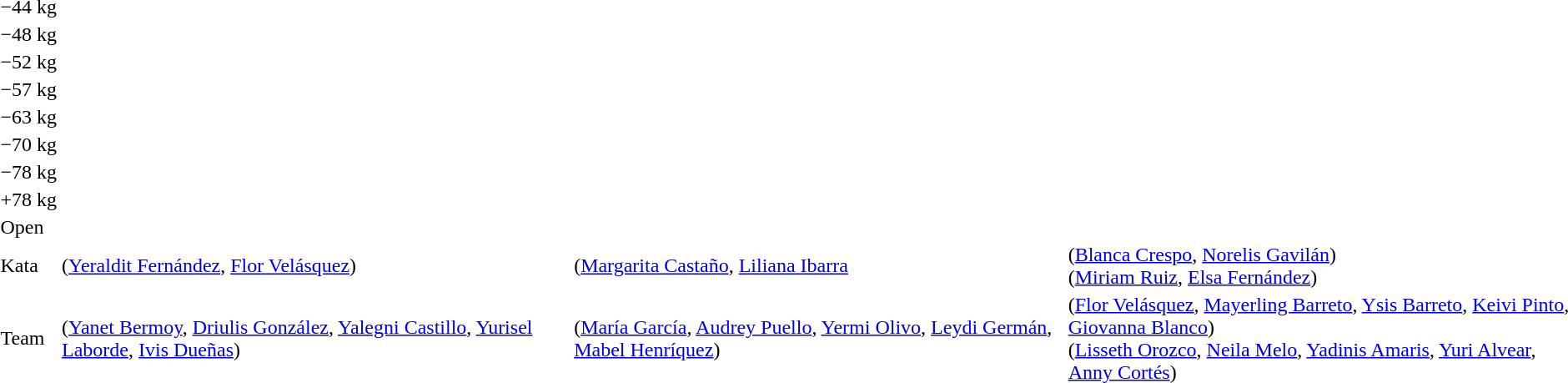<table>
<tr>
<td>−44 kg</td>
<td></td>
<td></td>
<td><br></td>
</tr>
<tr>
<td>−48 kg</td>
<td></td>
<td></td>
<td><br></td>
</tr>
<tr>
<td>−52 kg</td>
<td></td>
<td></td>
<td><br></td>
</tr>
<tr>
<td>−57 kg</td>
<td></td>
<td></td>
<td><br></td>
</tr>
<tr>
<td>−63 kg</td>
<td></td>
<td></td>
<td><br></td>
</tr>
<tr>
<td>−70 kg</td>
<td></td>
<td></td>
<td><br></td>
</tr>
<tr>
<td>−78 kg</td>
<td></td>
<td></td>
<td><br></td>
</tr>
<tr>
<td>+78 kg</td>
<td></td>
<td></td>
<td><br></td>
</tr>
<tr>
<td>Open</td>
<td></td>
<td></td>
<td><br></td>
</tr>
<tr>
<td>Kata</td>
<td> (<a href='#'>Yeraldit Fernández</a>, <a href='#'>Flor Velásquez</a>)</td>
<td> (<a href='#'>Margarita Castaño</a>, <a href='#'>Liliana Ibarra</a></td>
<td> (<a href='#'>Blanca Crespo</a>, <a href='#'>Norelis Gavilán</a>)<br> (<a href='#'>Miriam Ruiz</a>, <a href='#'>Elsa Fernández</a>)</td>
</tr>
<tr>
<td>Team</td>
<td> (<a href='#'>Yanet Bermoy</a>, <a href='#'>Driulis González</a>, <a href='#'>Yalegni Castillo</a>, <a href='#'>Yurisel Laborde</a>, <a href='#'>Ivis Dueñas</a>)</td>
<td> (<a href='#'>María García</a>, <a href='#'>Audrey Puello</a>, <a href='#'>Yermi Olivo</a>, <a href='#'>Leydi Germán</a>, <a href='#'>Mabel Henríquez</a>)</td>
<td> (<a href='#'>Flor Velásquez</a>, <a href='#'>Mayerling Barreto</a>, <a href='#'>Ysis Barreto</a>, <a href='#'>Keivi Pinto</a>, <a href='#'>Giovanna Blanco</a>)<br> (<a href='#'>Lisseth Orozco</a>, <a href='#'>Neila Melo</a>, <a href='#'>Yadinis Amaris</a>, <a href='#'>Yuri Alvear</a>, <a href='#'>Anny Cortés</a>)</td>
</tr>
<tr>
</tr>
</table>
